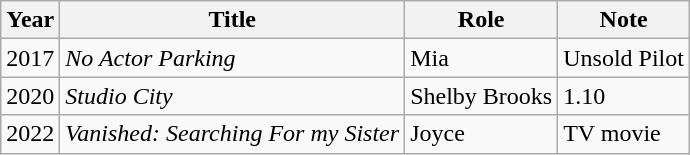<table class="wikitable">
<tr>
<th>Year</th>
<th>Title</th>
<th>Role</th>
<th>Note</th>
</tr>
<tr>
<td>2017</td>
<td><em>No Actor Parking</em></td>
<td>Mia</td>
<td>Unsold Pilot</td>
</tr>
<tr>
<td>2020</td>
<td><em>Studio City</em></td>
<td>Shelby Brooks</td>
<td>1.10</td>
</tr>
<tr>
<td>2022</td>
<td><em>Vanished: Searching For my Sister</em></td>
<td>Joyce</td>
<td>TV movie</td>
</tr>
</table>
